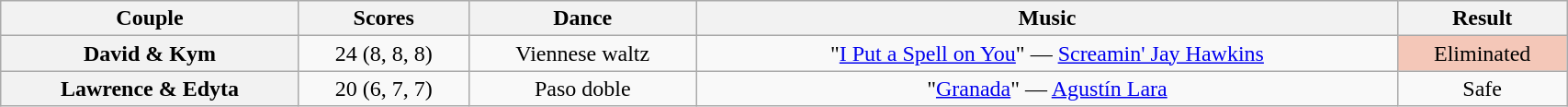<table class="wikitable unsortable" style="text-align:center; width:90%">
<tr>
<th scope="col">Couple</th>
<th scope="col">Scores</th>
<th scope="col">Dance</th>
<th scope="col">Music</th>
<th scope="col">Result</th>
</tr>
<tr>
<th scope="row">David & Kym</th>
<td>24 (8, 8, 8)</td>
<td>Viennese waltz</td>
<td>"<a href='#'>I Put a Spell on You</a>" — <a href='#'>Screamin' Jay Hawkins</a></td>
<td bgcolor=f4c7b8>Eliminated</td>
</tr>
<tr>
<th scope="row">Lawrence & Edyta</th>
<td>20 (6, 7, 7)</td>
<td>Paso doble</td>
<td>"<a href='#'>Granada</a>" — <a href='#'>Agustín Lara</a></td>
<td>Safe</td>
</tr>
</table>
